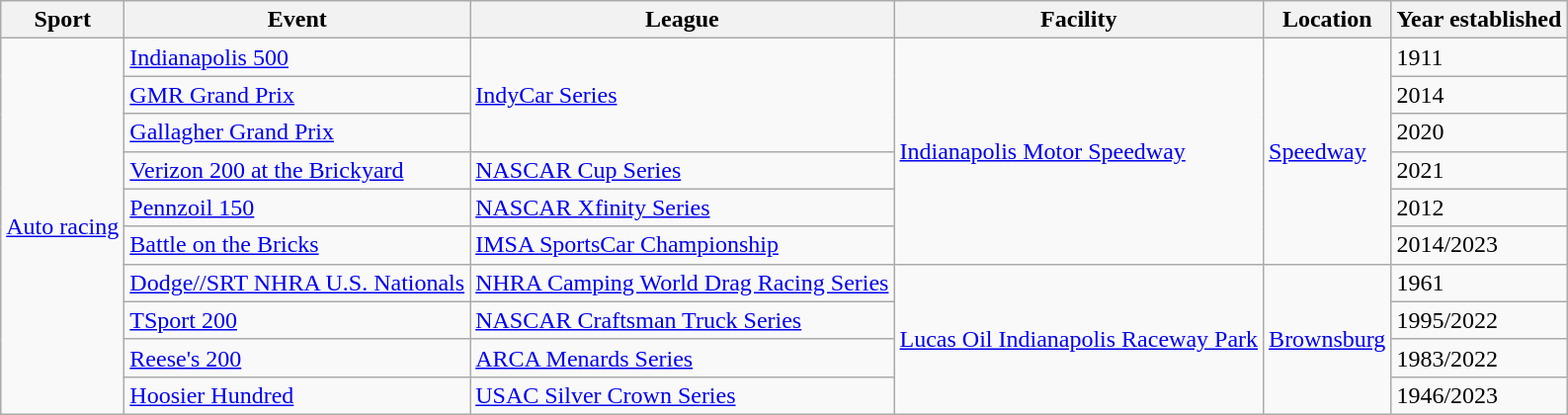<table class="wikitable">
<tr>
<th>Sport</th>
<th>Event</th>
<th>League</th>
<th>Facility</th>
<th>Location</th>
<th>Year established</th>
</tr>
<tr>
<td rowspan="10"><a href='#'>Auto racing</a></td>
<td><a href='#'>Indianapolis 500</a></td>
<td rowspan="3"><a href='#'>IndyCar Series</a></td>
<td rowspan="6"><a href='#'>Indianapolis Motor Speedway</a></td>
<td rowspan="6"><a href='#'>Speedway</a></td>
<td>1911</td>
</tr>
<tr>
<td><a href='#'>GMR Grand Prix</a></td>
<td>2014</td>
</tr>
<tr>
<td><a href='#'>Gallagher Grand Prix</a></td>
<td>2020</td>
</tr>
<tr>
<td><a href='#'>Verizon 200 at the Brickyard</a></td>
<td><a href='#'>NASCAR Cup Series</a></td>
<td>2021</td>
</tr>
<tr>
<td><a href='#'>Pennzoil 150</a></td>
<td><a href='#'>NASCAR Xfinity Series</a></td>
<td>2012</td>
</tr>
<tr>
<td><a href='#'>Battle on the Bricks</a></td>
<td><a href='#'>IMSA SportsCar Championship</a></td>
<td>2014/2023</td>
</tr>
<tr>
<td><a href='#'>Dodge//SRT NHRA U.S. Nationals</a></td>
<td><a href='#'>NHRA Camping World Drag Racing Series</a></td>
<td rowspan="4"><a href='#'>Lucas Oil Indianapolis Raceway Park</a></td>
<td rowspan="4"><a href='#'>Brownsburg</a></td>
<td>1961</td>
</tr>
<tr>
<td><a href='#'>TSport 200</a></td>
<td><a href='#'>NASCAR Craftsman Truck Series</a></td>
<td>1995/2022</td>
</tr>
<tr>
<td><a href='#'>Reese's 200</a></td>
<td><a href='#'>ARCA Menards Series</a></td>
<td>1983/2022</td>
</tr>
<tr>
<td><a href='#'>Hoosier Hundred</a></td>
<td><a href='#'>USAC Silver Crown Series</a></td>
<td>1946/2023</td>
</tr>
</table>
